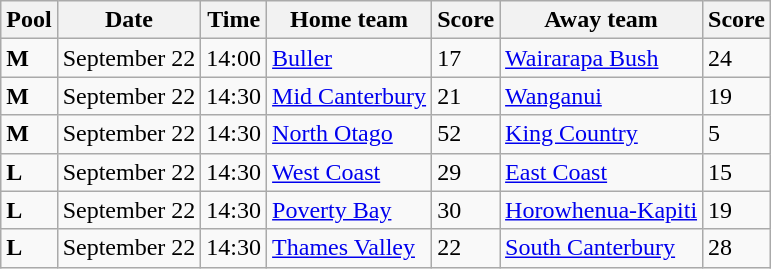<table class="wikitable">
<tr>
<th>Pool</th>
<th>Date</th>
<th>Time</th>
<th>Home team</th>
<th>Score</th>
<th>Away team</th>
<th>Score</th>
</tr>
<tr>
<td><strong>M</strong></td>
<td>September 22</td>
<td>14:00</td>
<td><a href='#'>Buller</a></td>
<td>17</td>
<td><a href='#'>Wairarapa Bush</a></td>
<td>24</td>
</tr>
<tr>
<td><strong>M</strong></td>
<td>September 22</td>
<td>14:30</td>
<td><a href='#'>Mid Canterbury</a></td>
<td>21</td>
<td><a href='#'>Wanganui</a></td>
<td>19</td>
</tr>
<tr>
<td><strong>M</strong></td>
<td>September 22</td>
<td>14:30</td>
<td><a href='#'>North Otago</a></td>
<td>52</td>
<td><a href='#'>King Country</a></td>
<td>5</td>
</tr>
<tr>
<td><strong>L</strong></td>
<td>September 22</td>
<td>14:30</td>
<td><a href='#'>West Coast</a></td>
<td>29</td>
<td><a href='#'>East Coast</a></td>
<td>15</td>
</tr>
<tr>
<td><strong>L</strong></td>
<td>September 22</td>
<td>14:30</td>
<td><a href='#'>Poverty Bay</a></td>
<td>30</td>
<td><a href='#'>Horowhenua-Kapiti</a></td>
<td>19</td>
</tr>
<tr>
<td><strong>L</strong></td>
<td>September 22</td>
<td>14:30</td>
<td><a href='#'>Thames Valley</a></td>
<td>22</td>
<td><a href='#'>South Canterbury</a></td>
<td>28</td>
</tr>
</table>
